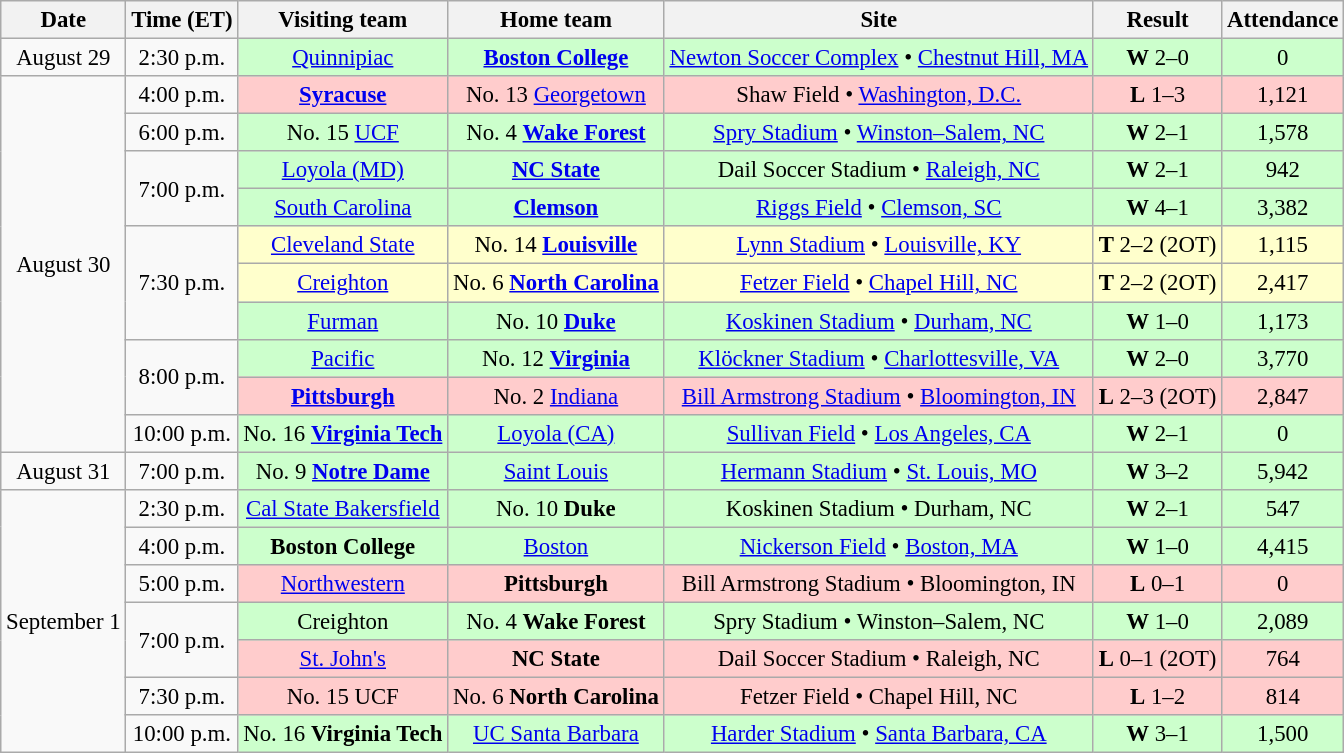<table class="wikitable" style="font-size:95%; text-align: center;">
<tr>
<th>Date</th>
<th>Time (ET)</th>
<th>Visiting team</th>
<th>Home team</th>
<th>Site</th>
<th>Result</th>
<th>Attendance</th>
</tr>
<tr>
<td>August 29</td>
<td>2:30 p.m.</td>
<td style="background:#cfc;"><a href='#'>Quinnipiac</a></td>
<td style="background:#cfc;"><strong><a href='#'>Boston College</a></strong></td>
<td style="background:#cfc;"><a href='#'>Newton Soccer Complex</a> • <a href='#'>Chestnut Hill, MA</a></td>
<td style="background:#cfc;"><strong>W</strong> 2–0</td>
<td style="background:#cfc;">0</td>
</tr>
<tr>
<td rowspan=10>August 30</td>
<td>4:00 p.m.</td>
<td style="background:#fcc;"><strong><a href='#'>Syracuse</a></strong></td>
<td style="background:#fcc;">No. 13 <a href='#'>Georgetown</a></td>
<td style="background:#fcc;">Shaw Field • <a href='#'>Washington, D.C.</a></td>
<td style="background:#fcc;"><strong>L</strong> 1–3</td>
<td style="background:#fcc;">1,121</td>
</tr>
<tr>
<td>6:00 p.m.</td>
<td style="background:#cfc;">No. 15 <a href='#'>UCF</a></td>
<td style="background:#cfc;">No. 4 <strong><a href='#'>Wake Forest</a></strong></td>
<td style="background:#cfc;"><a href='#'>Spry Stadium</a> • <a href='#'>Winston–Salem, NC</a></td>
<td style="background:#cfc;"><strong>W</strong> 2–1</td>
<td style="background:#cfc;">1,578</td>
</tr>
<tr>
<td rowspan=2>7:00 p.m.</td>
<td style="background:#cfc;"><a href='#'>Loyola (MD)</a></td>
<td style="background:#cfc;"><strong><a href='#'>NC State</a></strong></td>
<td style="background:#cfc;">Dail Soccer Stadium  • <a href='#'>Raleigh, NC</a></td>
<td style="background:#cfc;"><strong>W</strong> 2–1</td>
<td style="background:#cfc;">942</td>
</tr>
<tr>
<td style="background:#cfc;"><a href='#'>South Carolina</a></td>
<td style="background:#cfc;"><strong><a href='#'>Clemson</a></strong></td>
<td style="background:#cfc;"><a href='#'>Riggs Field</a> • <a href='#'>Clemson, SC</a></td>
<td style="background:#cfc;"><strong>W</strong> 4–1</td>
<td style="background:#cfc;">3,382</td>
</tr>
<tr>
<td rowspan=3>7:30 p.m.</td>
<td style="background:#ffc;"><a href='#'>Cleveland State</a></td>
<td style="background:#ffc;">No. 14 <strong><a href='#'>Louisville</a></strong></td>
<td style="background:#ffc;"><a href='#'>Lynn Stadium</a> • <a href='#'>Louisville, KY</a></td>
<td style="background:#ffc;"><strong>T</strong> 2–2 (2OT)</td>
<td style="background:#ffc;">1,115</td>
</tr>
<tr>
<td style="background:#ffc;"><a href='#'>Creighton</a></td>
<td style="background:#ffc;">No. 6 <strong><a href='#'>North Carolina</a></strong></td>
<td style="background:#ffc;"><a href='#'>Fetzer Field</a> • <a href='#'>Chapel Hill, NC</a></td>
<td style="background:#ffc;"><strong>T</strong> 2–2 (2OT)</td>
<td style="background:#ffc;">2,417</td>
</tr>
<tr>
<td style="background:#cfc;"><a href='#'>Furman</a></td>
<td style="background:#cfc;">No. 10 <strong><a href='#'>Duke</a></strong></td>
<td style="background:#cfc;"><a href='#'>Koskinen Stadium</a> • <a href='#'>Durham, NC</a></td>
<td style="background:#cfc;"><strong>W</strong> 1–0</td>
<td style="background:#cfc;">1,173</td>
</tr>
<tr>
<td rowspan=2>8:00 p.m.</td>
<td style="background:#cfc;"><a href='#'>Pacific</a></td>
<td style="background:#cfc;">No. 12 <strong><a href='#'>Virginia</a></strong></td>
<td style="background:#cfc;"><a href='#'>Klöckner Stadium</a> • <a href='#'>Charlottesville, VA</a></td>
<td style="background:#cfc;"><strong>W</strong> 2–0</td>
<td style="background:#cfc;">3,770</td>
</tr>
<tr>
<td style="background:#fcc;"><strong><a href='#'>Pittsburgh</a></strong></td>
<td style="background:#fcc;">No. 2 <a href='#'>Indiana</a></td>
<td style="background:#fcc;"><a href='#'>Bill Armstrong Stadium</a> • <a href='#'>Bloomington, IN</a></td>
<td style="background:#fcc;"><strong>L</strong> 2–3 (2OT)</td>
<td style="background:#fcc;">2,847</td>
</tr>
<tr>
<td>10:00 p.m.</td>
<td style="background:#cfc;">No. 16 <strong><a href='#'>Virginia Tech</a></strong></td>
<td style="background:#cfc;"><a href='#'>Loyola (CA)</a></td>
<td style="background:#cfc;"><a href='#'>Sullivan Field</a> • <a href='#'>Los Angeles, CA</a></td>
<td style="background:#cfc;"><strong>W</strong> 2–1</td>
<td style="background:#cfc;">0</td>
</tr>
<tr>
<td>August 31</td>
<td>7:00 p.m.</td>
<td style="background:#cfc;">No. 9 <strong><a href='#'>Notre Dame</a></strong></td>
<td style="background:#cfc;"><a href='#'>Saint Louis</a></td>
<td style="background:#cfc;"><a href='#'>Hermann Stadium</a> • <a href='#'>St. Louis, MO</a></td>
<td style="background:#cfc;"><strong>W</strong> 3–2</td>
<td style="background:#cfc;">5,942</td>
</tr>
<tr>
<td rowspan=7>September 1</td>
<td>2:30 p.m.</td>
<td style="background:#cfc;"><a href='#'>Cal State Bakersfield</a></td>
<td style="background:#cfc;">No. 10 <strong>Duke</strong></td>
<td style="background:#cfc;">Koskinen Stadium • Durham, NC</td>
<td style="background:#cfc;"><strong>W</strong> 2–1</td>
<td style="background:#cfc;">547</td>
</tr>
<tr>
<td>4:00 p.m.</td>
<td style="background:#cfc;"><strong>Boston College</strong></td>
<td style="background:#cfc;"><a href='#'>Boston</a></td>
<td style="background:#cfc;"><a href='#'>Nickerson Field</a> • <a href='#'>Boston, MA</a></td>
<td style="background:#cfc;"><strong>W</strong> 1–0</td>
<td style="background:#cfc;">4,415</td>
</tr>
<tr>
<td>5:00 p.m.</td>
<td style="background:#fcc;"><a href='#'>Northwestern</a></td>
<td style="background:#fcc;"><strong>Pittsburgh</strong></td>
<td style="background:#fcc;">Bill Armstrong Stadium • Bloomington, IN</td>
<td style="background:#fcc;"><strong>L</strong> 0–1</td>
<td style="background:#fcc;">0</td>
</tr>
<tr>
<td rowspan=2>7:00 p.m.</td>
<td style="background:#cfc;">Creighton</td>
<td style="background:#cfc;">No. 4 <strong>Wake Forest</strong></td>
<td style="background:#cfc;">Spry Stadium • Winston–Salem, NC</td>
<td style="background:#cfc;"><strong>W</strong> 1–0</td>
<td style="background:#cfc;">2,089</td>
</tr>
<tr>
<td style="background:#fcc;"><a href='#'>St. John's</a></td>
<td style="background:#fcc;"><strong>NC State</strong></td>
<td style="background:#fcc;">Dail Soccer Stadium  • Raleigh, NC</td>
<td style="background:#fcc;"><strong>L</strong> 0–1 (2OT)</td>
<td style="background:#fcc;">764</td>
</tr>
<tr>
<td>7:30 p.m.</td>
<td style="background:#fcc;">No. 15 UCF</td>
<td style="background:#fcc;">No. 6 <strong>North Carolina</strong></td>
<td style="background:#fcc;">Fetzer Field • Chapel Hill, NC</td>
<td style="background:#fcc;"><strong>L</strong> 1–2</td>
<td style="background:#fcc;">814</td>
</tr>
<tr>
<td>10:00 p.m.</td>
<td style="background:#cfc;">No. 16 <strong>Virginia Tech</strong></td>
<td style="background:#cfc;"><a href='#'>UC Santa Barbara</a></td>
<td style="background:#cfc;"><a href='#'>Harder Stadium</a> • <a href='#'>Santa Barbara, CA</a></td>
<td style="background:#cfc;"><strong>W</strong> 3–1</td>
<td style="background:#cfc;">1,500</td>
</tr>
</table>
